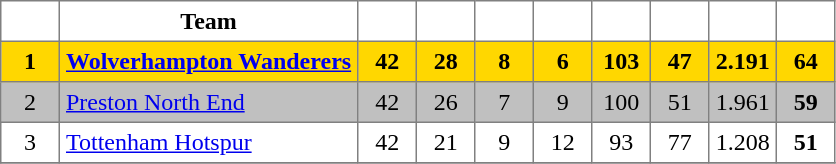<table class="toccolours" border="1" cellpadding="4" cellspacing="0" style="text-align:center; border-collapse: collapse; margin:0;">
<tr>
<th width=30></th>
<th>Team</th>
<th width="30"></th>
<th width="30"></th>
<th width="30"></th>
<th width="30"></th>
<th width="30"></th>
<th width="30"></th>
<th width="30"></th>
<th width="30"></th>
</tr>
<tr bgcolor="gold">
<td><strong>1</strong></td>
<td align=left><strong><a href='#'>Wolverhampton Wanderers</a></strong></td>
<td><strong>42</strong></td>
<td><strong>28</strong></td>
<td><strong>8</strong></td>
<td><strong>6</strong></td>
<td><strong>103</strong></td>
<td><strong>47</strong></td>
<td><strong>2.191</strong></td>
<td><strong>64</strong></td>
</tr>
<tr bgcolor="silver">
<td>2</td>
<td align=left><a href='#'>Preston North End</a></td>
<td>42</td>
<td>26</td>
<td>7</td>
<td>9</td>
<td>100</td>
<td>51</td>
<td>1.961</td>
<td><strong>59</strong></td>
</tr>
<tr>
<td>3</td>
<td align=left><a href='#'>Tottenham Hotspur</a></td>
<td>42</td>
<td>21</td>
<td>9</td>
<td>12</td>
<td>93</td>
<td>77</td>
<td>1.208</td>
<td><strong>51</strong></td>
</tr>
<tr>
</tr>
</table>
